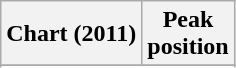<table class="wikitable sortable plainrowheaders">
<tr>
<th>Chart (2011)</th>
<th>Peak<br>position</th>
</tr>
<tr>
</tr>
<tr>
</tr>
<tr>
</tr>
<tr>
</tr>
<tr>
</tr>
<tr>
</tr>
<tr>
</tr>
<tr>
</tr>
<tr>
</tr>
<tr>
</tr>
<tr>
</tr>
<tr>
</tr>
<tr>
</tr>
<tr>
</tr>
<tr>
</tr>
<tr>
</tr>
<tr>
</tr>
<tr>
</tr>
<tr>
</tr>
<tr>
</tr>
<tr>
</tr>
<tr>
</tr>
<tr>
</tr>
</table>
